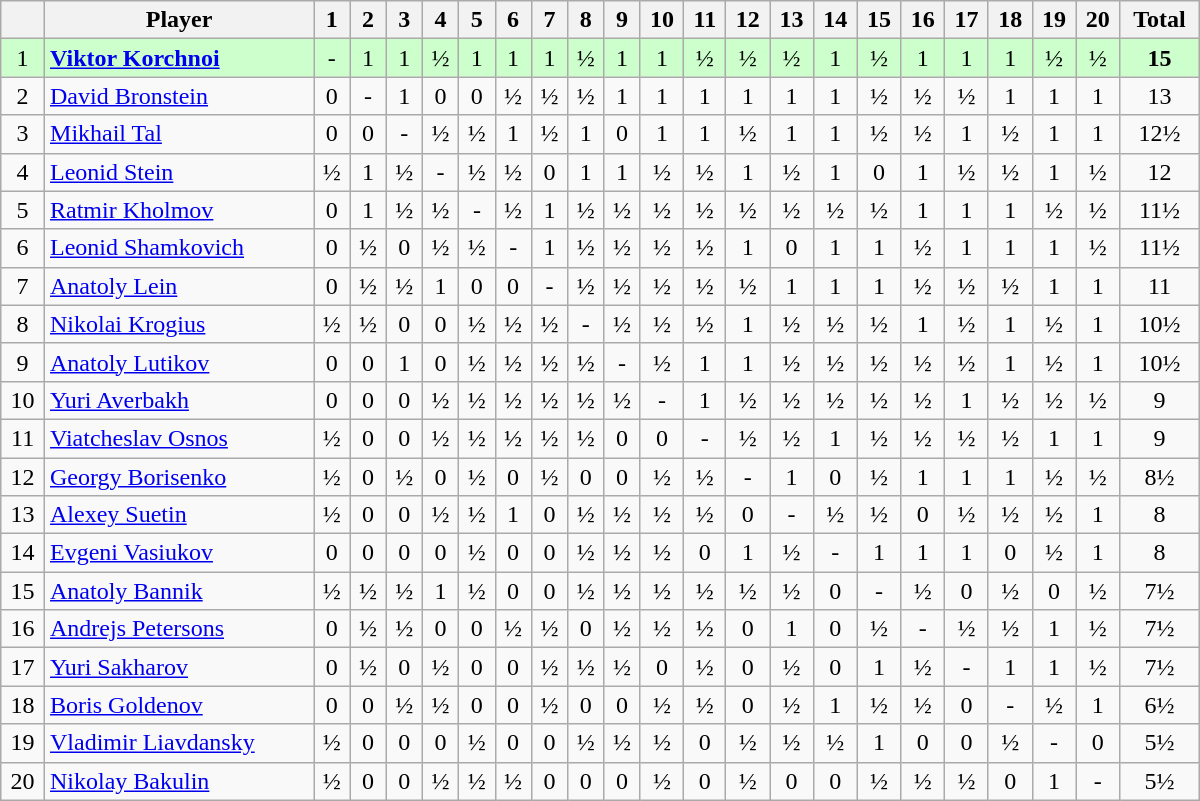<table class="wikitable" border="1" width="800px">
<tr>
<th></th>
<th>Player</th>
<th>1</th>
<th>2</th>
<th>3</th>
<th>4</th>
<th>5</th>
<th>6</th>
<th>7</th>
<th>8</th>
<th>9</th>
<th>10</th>
<th>11</th>
<th>12</th>
<th>13</th>
<th>14</th>
<th>15</th>
<th>16</th>
<th>17</th>
<th>18</th>
<th>19</th>
<th>20</th>
<th>Total</th>
</tr>
<tr align=center style="background:#ccffcc;">
<td>1</td>
<td align=left> <strong><a href='#'>Viktor Korchnoi</a></strong></td>
<td>-</td>
<td>1</td>
<td>1</td>
<td>½</td>
<td>1</td>
<td>1</td>
<td>1</td>
<td>½</td>
<td>1</td>
<td>1</td>
<td>½</td>
<td>½</td>
<td>½</td>
<td>1</td>
<td>½</td>
<td>1</td>
<td>1</td>
<td>1</td>
<td>½</td>
<td>½</td>
<td align=center><strong>15</strong></td>
</tr>
<tr align=center>
<td>2</td>
<td align=left> <a href='#'>David Bronstein</a></td>
<td>0</td>
<td>-</td>
<td>1</td>
<td>0</td>
<td>0</td>
<td>½</td>
<td>½</td>
<td>½</td>
<td>1</td>
<td>1</td>
<td>1</td>
<td>1</td>
<td>1</td>
<td>1</td>
<td>½</td>
<td>½</td>
<td>½</td>
<td>1</td>
<td>1</td>
<td>1</td>
<td align=center>13</td>
</tr>
<tr align=center>
<td>3</td>
<td align=left> <a href='#'>Mikhail Tal</a></td>
<td>0</td>
<td>0</td>
<td>-</td>
<td>½</td>
<td>½</td>
<td>1</td>
<td>½</td>
<td>1</td>
<td>0</td>
<td>1</td>
<td>1</td>
<td>½</td>
<td>1</td>
<td>1</td>
<td>½</td>
<td>½</td>
<td>1</td>
<td>½</td>
<td>1</td>
<td>1</td>
<td align=center>12½</td>
</tr>
<tr align=center>
<td>4</td>
<td align=left> <a href='#'>Leonid Stein</a></td>
<td>½</td>
<td>1</td>
<td>½</td>
<td>-</td>
<td>½</td>
<td>½</td>
<td>0</td>
<td>1</td>
<td>1</td>
<td>½</td>
<td>½</td>
<td>1</td>
<td>½</td>
<td>1</td>
<td>0</td>
<td>1</td>
<td>½</td>
<td>½</td>
<td>1</td>
<td>½</td>
<td align=center>12</td>
</tr>
<tr align=center>
<td>5</td>
<td align=left> <a href='#'>Ratmir Kholmov</a></td>
<td>0</td>
<td>1</td>
<td>½</td>
<td>½</td>
<td>-</td>
<td>½</td>
<td>1</td>
<td>½</td>
<td>½</td>
<td>½</td>
<td>½</td>
<td>½</td>
<td>½</td>
<td>½</td>
<td>½</td>
<td>1</td>
<td>1</td>
<td>1</td>
<td>½</td>
<td>½</td>
<td align=center>11½</td>
</tr>
<tr align=center>
<td>6</td>
<td align=left> <a href='#'>Leonid Shamkovich</a></td>
<td>0</td>
<td>½</td>
<td>0</td>
<td>½</td>
<td>½</td>
<td>-</td>
<td>1</td>
<td>½</td>
<td>½</td>
<td>½</td>
<td>½</td>
<td>1</td>
<td>0</td>
<td>1</td>
<td>1</td>
<td>½</td>
<td>1</td>
<td>1</td>
<td>1</td>
<td>½</td>
<td align=center>11½</td>
</tr>
<tr align=center>
<td>7</td>
<td align=left> <a href='#'>Anatoly Lein</a></td>
<td>0</td>
<td>½</td>
<td>½</td>
<td>1</td>
<td>0</td>
<td>0</td>
<td>-</td>
<td>½</td>
<td>½</td>
<td>½</td>
<td>½</td>
<td>½</td>
<td>1</td>
<td>1</td>
<td>1</td>
<td>½</td>
<td>½</td>
<td>½</td>
<td>1</td>
<td>1</td>
<td align=center>11</td>
</tr>
<tr align=center>
<td>8</td>
<td align=left> <a href='#'>Nikolai Krogius</a></td>
<td>½</td>
<td>½</td>
<td>0</td>
<td>0</td>
<td>½</td>
<td>½</td>
<td>½</td>
<td>-</td>
<td>½</td>
<td>½</td>
<td>½</td>
<td>1</td>
<td>½</td>
<td>½</td>
<td>½</td>
<td>1</td>
<td>½</td>
<td>1</td>
<td>½</td>
<td>1</td>
<td align=center>10½</td>
</tr>
<tr align=center>
<td>9</td>
<td align=left> <a href='#'>Anatoly Lutikov</a></td>
<td>0</td>
<td>0</td>
<td>1</td>
<td>0</td>
<td>½</td>
<td>½</td>
<td>½</td>
<td>½</td>
<td>-</td>
<td>½</td>
<td>1</td>
<td>1</td>
<td>½</td>
<td>½</td>
<td>½</td>
<td>½</td>
<td>½</td>
<td>1</td>
<td>½</td>
<td>1</td>
<td align=center>10½</td>
</tr>
<tr align=center>
<td>10</td>
<td align=left> <a href='#'>Yuri Averbakh</a></td>
<td>0</td>
<td>0</td>
<td>0</td>
<td>½</td>
<td>½</td>
<td>½</td>
<td>½</td>
<td>½</td>
<td>½</td>
<td>-</td>
<td>1</td>
<td>½</td>
<td>½</td>
<td>½</td>
<td>½</td>
<td>½</td>
<td>1</td>
<td>½</td>
<td>½</td>
<td>½</td>
<td align=center>9</td>
</tr>
<tr align=center>
<td>11</td>
<td align=left> <a href='#'>Viatcheslav Osnos</a></td>
<td>½</td>
<td>0</td>
<td>0</td>
<td>½</td>
<td>½</td>
<td>½</td>
<td>½</td>
<td>½</td>
<td>0</td>
<td>0</td>
<td>-</td>
<td>½</td>
<td>½</td>
<td>1</td>
<td>½</td>
<td>½</td>
<td>½</td>
<td>½</td>
<td>1</td>
<td>1</td>
<td align=center>9</td>
</tr>
<tr align=center>
<td>12</td>
<td align=left> <a href='#'>Georgy Borisenko</a></td>
<td>½</td>
<td>0</td>
<td>½</td>
<td>0</td>
<td>½</td>
<td>0</td>
<td>½</td>
<td>0</td>
<td>0</td>
<td>½</td>
<td>½</td>
<td>-</td>
<td>1</td>
<td>0</td>
<td>½</td>
<td>1</td>
<td>1</td>
<td>1</td>
<td>½</td>
<td>½</td>
<td align=center>8½</td>
</tr>
<tr align=center>
<td>13</td>
<td align=left> <a href='#'>Alexey Suetin</a></td>
<td>½</td>
<td>0</td>
<td>0</td>
<td>½</td>
<td>½</td>
<td>1</td>
<td>0</td>
<td>½</td>
<td>½</td>
<td>½</td>
<td>½</td>
<td>0</td>
<td>-</td>
<td>½</td>
<td>½</td>
<td>0</td>
<td>½</td>
<td>½</td>
<td>½</td>
<td>1</td>
<td align=center>8</td>
</tr>
<tr align=center>
<td>14</td>
<td align=left> <a href='#'>Evgeni Vasiukov</a></td>
<td>0</td>
<td>0</td>
<td>0</td>
<td>0</td>
<td>½</td>
<td>0</td>
<td>0</td>
<td>½</td>
<td>½</td>
<td>½</td>
<td>0</td>
<td>1</td>
<td>½</td>
<td>-</td>
<td>1</td>
<td>1</td>
<td>1</td>
<td>0</td>
<td>½</td>
<td>1</td>
<td align=center>8</td>
</tr>
<tr align=center>
<td>15</td>
<td align=left> <a href='#'>Anatoly Bannik</a></td>
<td>½</td>
<td>½</td>
<td>½</td>
<td>1</td>
<td>½</td>
<td>0</td>
<td>0</td>
<td>½</td>
<td>½</td>
<td>½</td>
<td>½</td>
<td>½</td>
<td>½</td>
<td>0</td>
<td>-</td>
<td>½</td>
<td>0</td>
<td>½</td>
<td>0</td>
<td>½</td>
<td align=center>7½</td>
</tr>
<tr align=center>
<td>16</td>
<td align=left> <a href='#'>Andrejs Petersons</a></td>
<td>0</td>
<td>½</td>
<td>½</td>
<td>0</td>
<td>0</td>
<td>½</td>
<td>½</td>
<td>0</td>
<td>½</td>
<td>½</td>
<td>½</td>
<td>0</td>
<td>1</td>
<td>0</td>
<td>½</td>
<td>-</td>
<td>½</td>
<td>½</td>
<td>1</td>
<td>½</td>
<td align=center>7½</td>
</tr>
<tr align=center>
<td>17</td>
<td align=left> <a href='#'>Yuri Sakharov</a></td>
<td>0</td>
<td>½</td>
<td>0</td>
<td>½</td>
<td>0</td>
<td>0</td>
<td>½</td>
<td>½</td>
<td>½</td>
<td>0</td>
<td>½</td>
<td>0</td>
<td>½</td>
<td>0</td>
<td>1</td>
<td>½</td>
<td>-</td>
<td>1</td>
<td>1</td>
<td>½</td>
<td align=center>7½</td>
</tr>
<tr align=center>
<td>18</td>
<td align=left> <a href='#'>Boris Goldenov</a></td>
<td>0</td>
<td>0</td>
<td>½</td>
<td>½</td>
<td>0</td>
<td>0</td>
<td>½</td>
<td>0</td>
<td>0</td>
<td>½</td>
<td>½</td>
<td>0</td>
<td>½</td>
<td>1</td>
<td>½</td>
<td>½</td>
<td>0</td>
<td>-</td>
<td>½</td>
<td>1</td>
<td align=center>6½</td>
</tr>
<tr align=center>
<td>19</td>
<td align=left> <a href='#'>Vladimir Liavdansky</a></td>
<td>½</td>
<td>0</td>
<td>0</td>
<td>0</td>
<td>½</td>
<td>0</td>
<td>0</td>
<td>½</td>
<td>½</td>
<td>½</td>
<td>0</td>
<td>½</td>
<td>½</td>
<td>½</td>
<td>1</td>
<td>0</td>
<td>0</td>
<td>½</td>
<td>-</td>
<td>0</td>
<td align=center>5½</td>
</tr>
<tr align=center>
<td>20</td>
<td align=left> <a href='#'>Nikolay Bakulin</a></td>
<td>½</td>
<td>0</td>
<td>0</td>
<td>½</td>
<td>½</td>
<td>½</td>
<td>0</td>
<td>0</td>
<td>0</td>
<td>½</td>
<td>0</td>
<td>½</td>
<td>0</td>
<td>0</td>
<td>½</td>
<td>½</td>
<td>½</td>
<td>0</td>
<td>1</td>
<td>-</td>
<td align=center>5½</td>
</tr>
</table>
